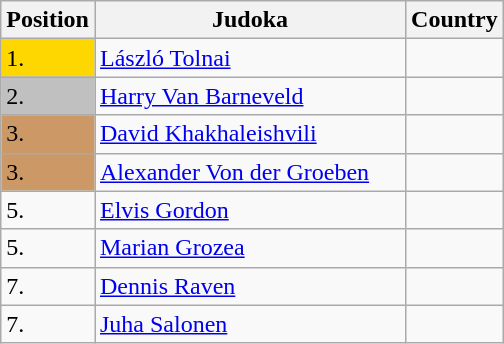<table class=wikitable>
<tr>
<th width=10>Position</th>
<th width=200>Judoka</th>
<th width=10>Country</th>
</tr>
<tr>
<td bgcolor=gold>1.</td>
<td><a href='#'>László Tolnai</a></td>
<td></td>
</tr>
<tr>
<td bgcolor=silver>2.</td>
<td><a href='#'>Harry Van Barneveld</a></td>
<td></td>
</tr>
<tr>
<td bgcolor=CC9966>3.</td>
<td><a href='#'>David Khakhaleishvili</a></td>
<td></td>
</tr>
<tr>
<td bgcolor=CC9966>3.</td>
<td><a href='#'>Alexander Von der Groeben</a></td>
<td></td>
</tr>
<tr>
<td>5.</td>
<td><a href='#'>Elvis Gordon</a></td>
<td></td>
</tr>
<tr>
<td>5.</td>
<td><a href='#'>Marian Grozea</a></td>
<td></td>
</tr>
<tr>
<td>7.</td>
<td><a href='#'>Dennis Raven</a></td>
<td></td>
</tr>
<tr>
<td>7.</td>
<td><a href='#'>Juha Salonen</a></td>
<td></td>
</tr>
</table>
